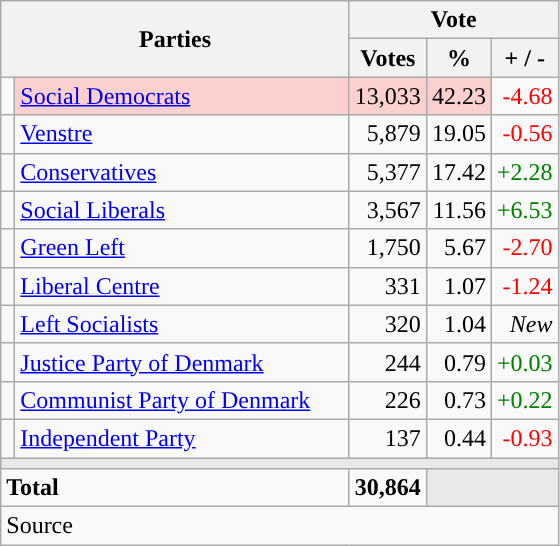<table class="wikitable" style="text-align:right;">
<tr>
<th style="text-align:centre;" rowspan="2" colspan="2" width="225">Parties</th>
<th colspan="3">Vote</th>
</tr>
<tr>
<th width="15">Votes</th>
<th width="15">%</th>
<th width="15">+ / -</th>
</tr>
<tr>
<td width="2" style="color:inherit;background:"></td>
<td bgcolor=#fbd0ce  align="left"><a href='#'>Social Democrats</a></td>
<td bgcolor=#fbd0ce>13,033</td>
<td bgcolor=#fbd0ce>42.23</td>
<td style=color:red;>-4.68</td>
</tr>
<tr>
<td width="2" style="color:inherit;background:"></td>
<td align="left"><a href='#'>Venstre</a></td>
<td>5,879</td>
<td>19.05</td>
<td style=color:red;>-0.56</td>
</tr>
<tr>
<td width="2" style="color:inherit;background:"></td>
<td align="left"><a href='#'>Conservatives</a></td>
<td>5,377</td>
<td>17.42</td>
<td style=color:green;>+2.28</td>
</tr>
<tr>
<td width="2" style="color:inherit;background:"></td>
<td align="left"><a href='#'>Social Liberals</a></td>
<td>3,567</td>
<td>11.56</td>
<td style=color:green;>+6.53</td>
</tr>
<tr>
<td width="2" style="color:inherit;background:"></td>
<td align="left"><a href='#'>Green Left</a></td>
<td>1,750</td>
<td>5.67</td>
<td style=color:red;>-2.70</td>
</tr>
<tr>
<td width="2" style="color:inherit;background:"></td>
<td align="left"><a href='#'>Liberal Centre</a></td>
<td>331</td>
<td>1.07</td>
<td style=color:red;>-1.24</td>
</tr>
<tr>
<td width="2" style="color:inherit;background:"></td>
<td align="left"><a href='#'>Left Socialists</a></td>
<td>320</td>
<td>1.04</td>
<td><em>New</em></td>
</tr>
<tr>
<td width="2" style="color:inherit;background:"></td>
<td align="left"><a href='#'>Justice Party of Denmark</a></td>
<td>244</td>
<td>0.79</td>
<td style=color:green;>+0.03</td>
</tr>
<tr>
<td width="2" style="color:inherit;background:"></td>
<td align="left"><a href='#'>Communist Party of Denmark</a></td>
<td>226</td>
<td>0.73</td>
<td style=color:green;>+0.22</td>
</tr>
<tr>
<td width="2" style="color:inherit;background:"></td>
<td align="left"><a href='#'>Independent Party</a></td>
<td>137</td>
<td>0.44</td>
<td style=color:red;>-0.93</td>
</tr>
<tr>
<td colspan="7" bgcolor="#E9E9E9"></td>
</tr>
<tr>
<td align="left" colspan="2"><strong>Total</strong></td>
<td><strong>30,864</strong></td>
<td bgcolor="#E9E9E9" colspan="2"></td>
</tr>
<tr>
<td align="left" colspan="6">Source</td>
</tr>
</table>
